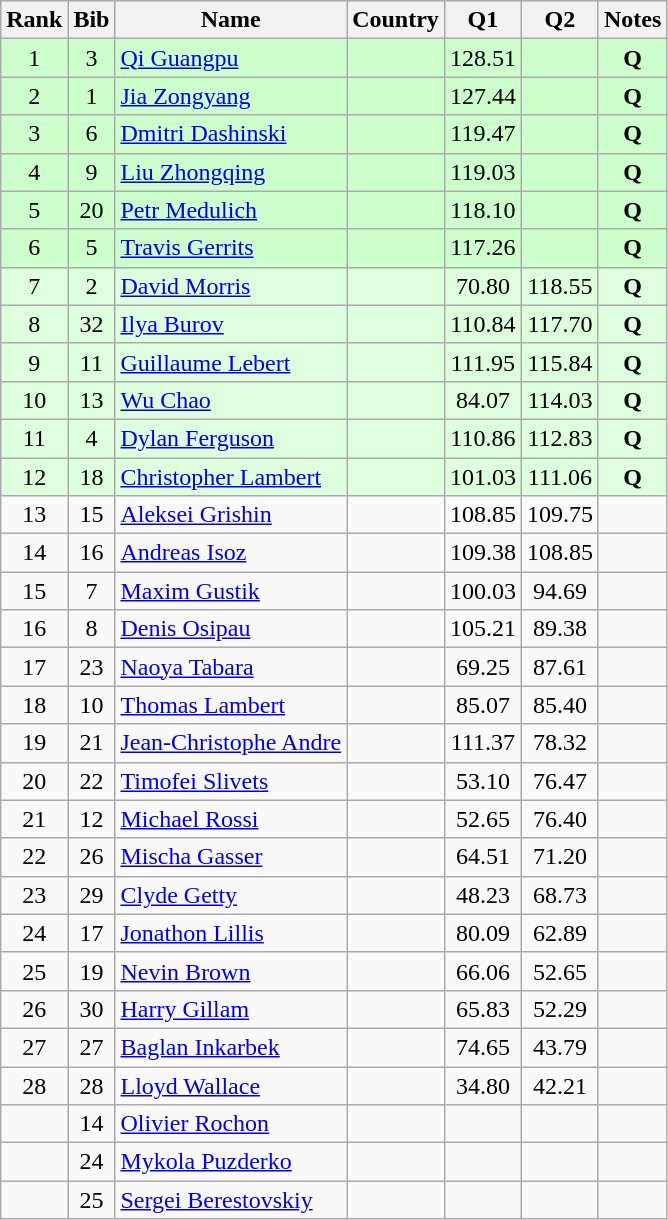<table class="wikitable sortable" style="text-align:center">
<tr>
<th>Rank</th>
<th>Bib</th>
<th>Name</th>
<th>Country</th>
<th>Q1</th>
<th>Q2</th>
<th>Notes</th>
</tr>
<tr bgcolor="#ccffcc">
<td>1</td>
<td>3</td>
<td align=left><a href='#'>Qi Guangpu</a></td>
<td align=left></td>
<td>128.51</td>
<td></td>
<td><strong>Q</strong></td>
</tr>
<tr bgcolor="#ccffcc">
<td>2</td>
<td>1</td>
<td align=left><a href='#'>Jia Zongyang</a></td>
<td align=left></td>
<td>127.44</td>
<td></td>
<td><strong>Q</strong></td>
</tr>
<tr bgcolor="#ccffcc">
<td>3</td>
<td>6</td>
<td align=left><a href='#'>Dmitri Dashinski</a></td>
<td align=left></td>
<td>119.47</td>
<td></td>
<td><strong>Q</strong></td>
</tr>
<tr bgcolor="#ccffcc">
<td>4</td>
<td>9</td>
<td align=left><a href='#'>Liu Zhongqing</a></td>
<td align=left></td>
<td>119.03</td>
<td></td>
<td><strong>Q</strong></td>
</tr>
<tr bgcolor="#ccffcc">
<td>5</td>
<td>20</td>
<td align=left><a href='#'>Petr Medulich</a></td>
<td align=left></td>
<td>118.10</td>
<td></td>
<td><strong>Q</strong></td>
</tr>
<tr bgcolor="#ccffcc">
<td>6</td>
<td>5</td>
<td align=left><a href='#'>Travis Gerrits</a></td>
<td align=left></td>
<td>117.26</td>
<td></td>
<td><strong>Q</strong></td>
</tr>
<tr bgcolor="#ddffdd">
<td>7</td>
<td>2</td>
<td align=left><a href='#'>David Morris</a></td>
<td align=left></td>
<td>70.80</td>
<td>118.55</td>
<td><strong>Q</strong></td>
</tr>
<tr bgcolor="#ddffdd">
<td>8</td>
<td>32</td>
<td align=left><a href='#'>Ilya Burov</a></td>
<td align=left></td>
<td>110.84</td>
<td>117.70</td>
<td><strong>Q</strong></td>
</tr>
<tr bgcolor="#ddffdd">
<td>9</td>
<td>11</td>
<td align=left><a href='#'>Guillaume Lebert</a></td>
<td align=left></td>
<td>111.95</td>
<td>115.84</td>
<td><strong>Q</strong></td>
</tr>
<tr bgcolor="#ddffdd">
<td>10</td>
<td>13</td>
<td align=left><a href='#'>Wu Chao</a></td>
<td align=left></td>
<td>84.07</td>
<td>114.03</td>
<td><strong>Q</strong></td>
</tr>
<tr bgcolor="#ddffdd">
<td>11</td>
<td>4</td>
<td align=left><a href='#'>Dylan Ferguson</a></td>
<td align=left></td>
<td>110.86</td>
<td>112.83</td>
<td><strong>Q</strong></td>
</tr>
<tr bgcolor="#ddffdd">
<td>12</td>
<td>18</td>
<td align=left><a href='#'>Christopher Lambert</a></td>
<td align=left></td>
<td>101.03</td>
<td>111.06</td>
<td><strong>Q</strong></td>
</tr>
<tr>
<td>13</td>
<td>15</td>
<td align=left><a href='#'>Aleksei Grishin</a></td>
<td align=left></td>
<td>108.85</td>
<td>109.75</td>
<td></td>
</tr>
<tr>
<td>14</td>
<td>16</td>
<td align=left><a href='#'>Andreas Isoz</a></td>
<td align=left></td>
<td>109.38</td>
<td>108.85</td>
<td></td>
</tr>
<tr>
<td>15</td>
<td>7</td>
<td align=left><a href='#'>Maxim Gustik</a></td>
<td align=left></td>
<td>100.03</td>
<td>94.69</td>
<td></td>
</tr>
<tr>
<td>16</td>
<td>8</td>
<td align=left><a href='#'>Denis Osipau</a></td>
<td align=left></td>
<td>105.21</td>
<td>89.38</td>
<td></td>
</tr>
<tr>
<td>17</td>
<td>23</td>
<td align=left><a href='#'>Naoya Tabara</a></td>
<td align=left></td>
<td>69.25</td>
<td>87.61</td>
<td></td>
</tr>
<tr>
<td>18</td>
<td>10</td>
<td align=left><a href='#'>Thomas Lambert</a></td>
<td align=left></td>
<td>85.07</td>
<td>85.40</td>
<td></td>
</tr>
<tr>
<td>19</td>
<td>21</td>
<td align=left><a href='#'>Jean-Christophe Andre</a></td>
<td align=left></td>
<td>111.37</td>
<td>78.32</td>
<td></td>
</tr>
<tr>
<td>20</td>
<td>22</td>
<td align=left><a href='#'>Timofei Slivets</a></td>
<td align=left></td>
<td>53.10</td>
<td>76.47</td>
<td></td>
</tr>
<tr>
<td>21</td>
<td>12</td>
<td align=left><a href='#'>Michael Rossi</a></td>
<td align=left></td>
<td>52.65</td>
<td>76.40</td>
<td></td>
</tr>
<tr>
<td>22</td>
<td>26</td>
<td align=left><a href='#'>Mischa Gasser</a></td>
<td align=left></td>
<td>64.51</td>
<td>71.20</td>
<td></td>
</tr>
<tr>
<td>23</td>
<td>29</td>
<td align=left><a href='#'>Clyde Getty</a></td>
<td align=left></td>
<td>48.23</td>
<td>68.73</td>
<td></td>
</tr>
<tr>
<td>24</td>
<td>17</td>
<td align=left><a href='#'>Jonathon Lillis</a></td>
<td align=left></td>
<td>80.09</td>
<td>62.89</td>
<td></td>
</tr>
<tr>
<td>25</td>
<td>19</td>
<td align=left><a href='#'>Nevin Brown</a></td>
<td align=left></td>
<td>66.06</td>
<td>52.65</td>
<td></td>
</tr>
<tr>
<td>26</td>
<td>30</td>
<td align=left><a href='#'>Harry Gillam</a></td>
<td align=left></td>
<td>65.83</td>
<td>52.29</td>
<td></td>
</tr>
<tr>
<td>27</td>
<td>27</td>
<td align=left><a href='#'>Baglan Inkarbek</a></td>
<td align=left></td>
<td>74.65</td>
<td>43.79</td>
<td></td>
</tr>
<tr>
<td>28</td>
<td>28</td>
<td align=left><a href='#'>Lloyd Wallace</a></td>
<td align=left></td>
<td>34.80</td>
<td>42.21</td>
<td></td>
</tr>
<tr>
<td></td>
<td>14</td>
<td align=left><a href='#'>Olivier Rochon</a></td>
<td align=left></td>
<td></td>
<td></td>
<td></td>
</tr>
<tr>
<td></td>
<td>24</td>
<td align=left><a href='#'>Mykola Puzderko</a></td>
<td align=left></td>
<td></td>
<td></td>
<td></td>
</tr>
<tr>
<td></td>
<td>25</td>
<td align=left><a href='#'>Sergei Berestovskiy</a></td>
<td align=left></td>
<td></td>
<td></td>
<td></td>
</tr>
</table>
